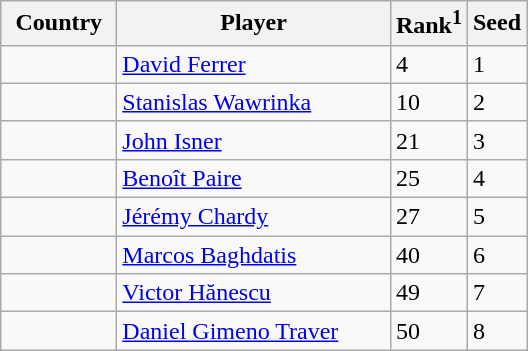<table class="wikitable" border="1">
<tr>
<th width="70">Country</th>
<th width="175">Player</th>
<th>Rank<sup>1</sup></th>
<th>Seed</th>
</tr>
<tr>
<td></td>
<td><a href='#'>David Ferrer</a></td>
<td>4</td>
<td>1</td>
</tr>
<tr>
<td></td>
<td><a href='#'>Stanislas Wawrinka</a></td>
<td>10</td>
<td>2</td>
</tr>
<tr>
<td></td>
<td><a href='#'>John Isner</a></td>
<td>21</td>
<td>3</td>
</tr>
<tr>
<td></td>
<td><a href='#'>Benoît Paire</a></td>
<td>25</td>
<td>4</td>
</tr>
<tr>
<td></td>
<td><a href='#'>Jérémy Chardy</a></td>
<td>27</td>
<td>5</td>
</tr>
<tr>
<td></td>
<td><a href='#'>Marcos Baghdatis</a></td>
<td>40</td>
<td>6</td>
</tr>
<tr>
<td></td>
<td><a href='#'>Victor Hănescu</a></td>
<td>49</td>
<td>7</td>
</tr>
<tr>
<td></td>
<td><a href='#'>Daniel Gimeno Traver</a></td>
<td>50</td>
<td>8</td>
</tr>
</table>
